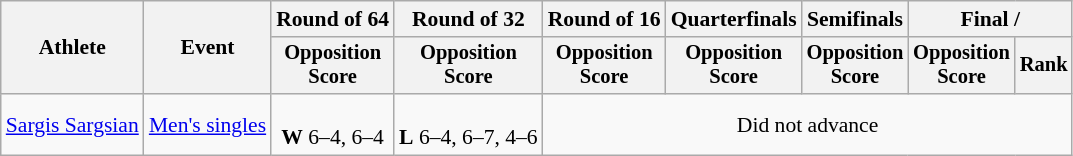<table class=wikitable style="font-size:90%">
<tr>
<th rowspan="2">Athlete</th>
<th rowspan="2">Event</th>
<th>Round of 64</th>
<th>Round of 32</th>
<th>Round of 16</th>
<th>Quarterfinals</th>
<th>Semifinals</th>
<th colspan=2>Final / </th>
</tr>
<tr style="font-size:95%">
<th>Opposition<br>Score</th>
<th>Opposition<br>Score</th>
<th>Opposition<br>Score</th>
<th>Opposition<br>Score</th>
<th>Opposition<br>Score</th>
<th>Opposition<br>Score</th>
<th>Rank</th>
</tr>
<tr align=center>
<td align=left><a href='#'>Sargis Sargsian</a></td>
<td align=left><a href='#'>Men's singles</a></td>
<td><br><strong>W</strong> 6–4, 6–4</td>
<td><br><strong>L</strong> 6–4, 6–7, 4–6</td>
<td colspan=5>Did not advance</td>
</tr>
</table>
